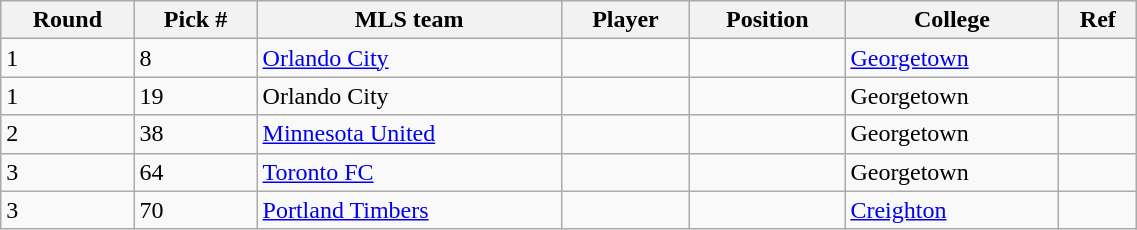<table class="wikitable sortable" style="width:60%">
<tr>
<th>Round</th>
<th>Pick #</th>
<th>MLS team</th>
<th>Player</th>
<th>Position</th>
<th>College</th>
<th class="unsortable">Ref</th>
</tr>
<tr>
<td>1</td>
<td>8</td>
<td><a href='#'>Orlando City</a></td>
<td></td>
<td></td>
<td><a href='#'>Georgetown</a></td>
<td></td>
</tr>
<tr>
<td>1</td>
<td>19</td>
<td>Orlando City</td>
<td></td>
<td></td>
<td>Georgetown</td>
<td></td>
</tr>
<tr>
<td>2</td>
<td>38</td>
<td><a href='#'>Minnesota United</a></td>
<td></td>
<td></td>
<td>Georgetown</td>
<td></td>
</tr>
<tr>
<td>3</td>
<td>64</td>
<td><a href='#'>Toronto FC</a></td>
<td></td>
<td></td>
<td>Georgetown</td>
<td></td>
</tr>
<tr>
<td>3</td>
<td>70</td>
<td><a href='#'>Portland Timbers</a></td>
<td></td>
<td></td>
<td><a href='#'>Creighton</a></td>
<td></td>
</tr>
</table>
